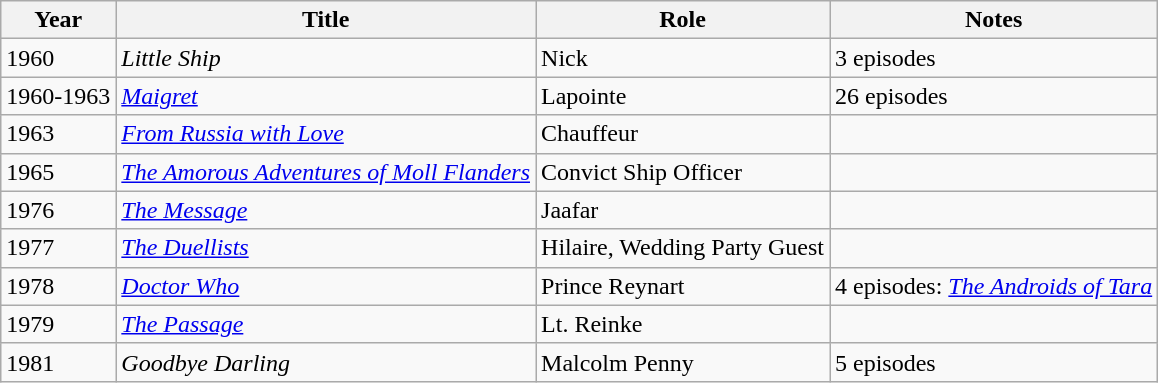<table class="wikitable">
<tr>
<th>Year</th>
<th>Title </th>
<th>Role</th>
<th>Notes</th>
</tr>
<tr>
<td>1960</td>
<td><em>Little Ship</em></td>
<td>Nick</td>
<td>3 episodes</td>
</tr>
<tr>
<td>1960-1963</td>
<td><em><a href='#'>Maigret</a></em></td>
<td>Lapointe</td>
<td>26 episodes</td>
</tr>
<tr>
<td>1963</td>
<td><em><a href='#'>From Russia with Love</a></em></td>
<td>Chauffeur</td>
<td></td>
</tr>
<tr>
<td>1965</td>
<td><em><a href='#'>The Amorous Adventures of Moll Flanders</a></em></td>
<td>Convict Ship Officer</td>
<td></td>
</tr>
<tr>
<td>1976</td>
<td><em><a href='#'>The Message</a></em></td>
<td>Jaafar</td>
<td></td>
</tr>
<tr>
<td>1977</td>
<td><em><a href='#'>The Duellists</a></em></td>
<td>Hilaire, Wedding Party Guest</td>
<td></td>
</tr>
<tr>
<td>1978</td>
<td><em><a href='#'>Doctor Who</a></em></td>
<td>Prince Reynart</td>
<td>4 episodes: <em><a href='#'>The Androids of Tara</a></em></td>
</tr>
<tr>
<td>1979</td>
<td><em><a href='#'>The Passage</a></em></td>
<td>Lt. Reinke</td>
<td></td>
</tr>
<tr>
<td>1981</td>
<td><em>Goodbye Darling</em></td>
<td>Malcolm Penny</td>
<td>5 episodes</td>
</tr>
</table>
